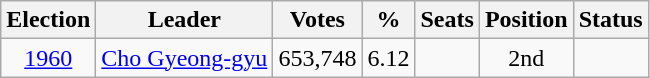<table class="wikitable" style="text-align:center">
<tr>
<th>Election</th>
<th>Leader</th>
<th>Votes</th>
<th>%</th>
<th>Seats</th>
<th>Position</th>
<th>Status</th>
</tr>
<tr>
<td><a href='#'>1960</a></td>
<td><a href='#'>Cho Gyeong-gyu</a></td>
<td>653,748</td>
<td>6.12</td>
<td></td>
<td>2nd</td>
<td></td>
</tr>
</table>
